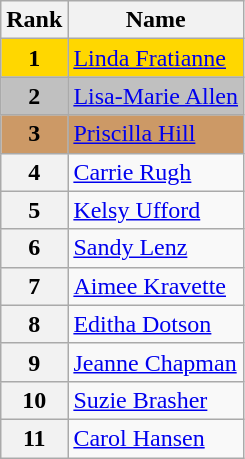<table class="wikitable">
<tr>
<th>Rank</th>
<th>Name</th>
</tr>
<tr bgcolor="gold">
<td align="center"><strong>1</strong></td>
<td><a href='#'>Linda Fratianne</a></td>
</tr>
<tr bgcolor="silver">
<td align="center"><strong>2</strong></td>
<td><a href='#'>Lisa-Marie Allen</a></td>
</tr>
<tr bgcolor="cc9966">
<td align="center"><strong>3</strong></td>
<td><a href='#'>Priscilla Hill</a></td>
</tr>
<tr>
<th>4</th>
<td><a href='#'>Carrie Rugh</a></td>
</tr>
<tr>
<th>5</th>
<td><a href='#'>Kelsy Ufford</a></td>
</tr>
<tr>
<th>6</th>
<td><a href='#'>Sandy Lenz</a></td>
</tr>
<tr>
<th>7</th>
<td><a href='#'>Aimee Kravette</a></td>
</tr>
<tr>
<th>8</th>
<td><a href='#'>Editha Dotson</a></td>
</tr>
<tr>
<th>9</th>
<td><a href='#'>Jeanne Chapman</a></td>
</tr>
<tr>
<th>10</th>
<td><a href='#'>Suzie Brasher</a></td>
</tr>
<tr>
<th>11</th>
<td><a href='#'>Carol Hansen</a></td>
</tr>
</table>
